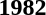<table>
<tr>
<td><strong>1982</strong><br></td>
</tr>
</table>
